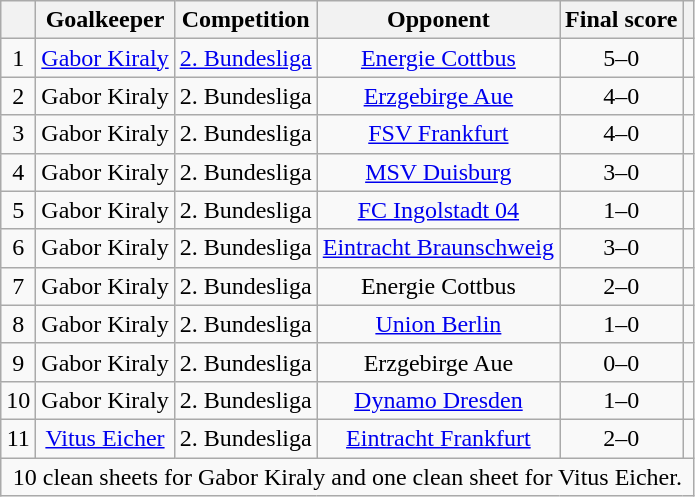<table class="wikitable" style="text-align:center;">
<tr>
<th></th>
<th>Goalkeeper</th>
<th>Competition</th>
<th>Opponent</th>
<th>Final score</th>
<th></th>
</tr>
<tr>
<td>1</td>
<td><a href='#'>Gabor Kiraly</a></td>
<td><a href='#'>2. Bundesliga</a></td>
<td><a href='#'>Energie Cottbus</a></td>
<td>5–0</td>
<td></td>
</tr>
<tr>
<td>2</td>
<td>Gabor Kiraly</td>
<td>2. Bundesliga</td>
<td><a href='#'>Erzgebirge Aue</a></td>
<td>4–0</td>
<td></td>
</tr>
<tr>
<td>3</td>
<td>Gabor Kiraly</td>
<td>2. Bundesliga</td>
<td><a href='#'>FSV Frankfurt</a></td>
<td>4–0</td>
<td></td>
</tr>
<tr>
<td>4</td>
<td>Gabor Kiraly</td>
<td>2. Bundesliga</td>
<td><a href='#'>MSV Duisburg</a></td>
<td>3–0</td>
<td></td>
</tr>
<tr>
<td>5</td>
<td>Gabor Kiraly</td>
<td>2. Bundesliga</td>
<td><a href='#'>FC Ingolstadt 04</a></td>
<td>1–0</td>
<td></td>
</tr>
<tr>
<td>6</td>
<td>Gabor Kiraly</td>
<td>2. Bundesliga</td>
<td><a href='#'>Eintracht Braunschweig</a></td>
<td>3–0</td>
<td></td>
</tr>
<tr>
<td>7</td>
<td>Gabor Kiraly</td>
<td>2. Bundesliga</td>
<td>Energie Cottbus</td>
<td>2–0</td>
<td></td>
</tr>
<tr>
<td>8</td>
<td>Gabor Kiraly</td>
<td>2. Bundesliga</td>
<td><a href='#'>Union Berlin</a></td>
<td>1–0</td>
<td></td>
</tr>
<tr>
<td>9</td>
<td>Gabor Kiraly</td>
<td>2. Bundesliga</td>
<td>Erzgebirge Aue</td>
<td>0–0</td>
<td></td>
</tr>
<tr>
<td>10</td>
<td>Gabor Kiraly</td>
<td>2. Bundesliga</td>
<td><a href='#'>Dynamo Dresden</a></td>
<td>1–0</td>
<td></td>
</tr>
<tr>
<td>11</td>
<td><a href='#'>Vitus Eicher</a></td>
<td>2. Bundesliga</td>
<td><a href='#'>Eintracht Frankfurt</a></td>
<td>2–0</td>
<td></td>
</tr>
<tr>
<td colspan="6">10 clean sheets for Gabor Kiraly and one clean sheet for Vitus Eicher.</td>
</tr>
</table>
